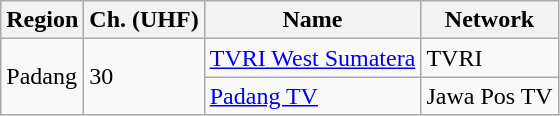<table class="wikitable">
<tr>
<th>Region</th>
<th>Ch. (UHF)</th>
<th>Name</th>
<th>Network</th>
</tr>
<tr>
<td rowspan="2">Padang</td>
<td rowspan="2">30</td>
<td><a href='#'>TVRI West Sumatera</a></td>
<td>TVRI</td>
</tr>
<tr>
<td><a href='#'>Padang TV</a></td>
<td>Jawa Pos TV</td>
</tr>
</table>
